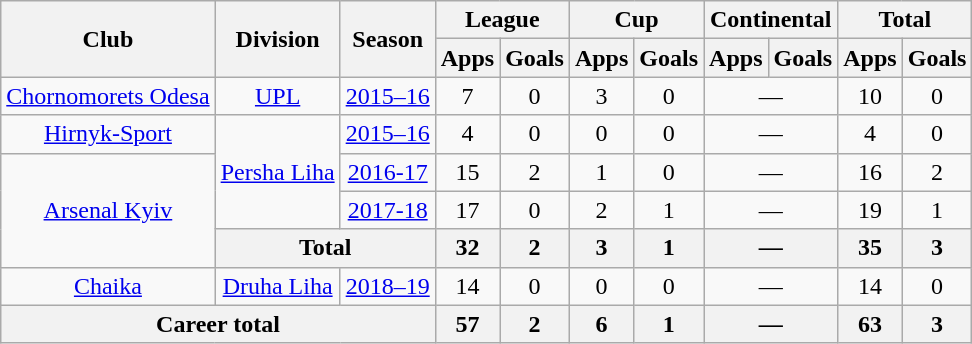<table class="wikitable" style="text-align: center;">
<tr>
<th rowspan="2">Club</th>
<th rowspan="2">Division</th>
<th rowspan="2">Season</th>
<th colspan="2">League</th>
<th colspan="2">Cup</th>
<th colspan="2">Continental</th>
<th colspan="2">Total</th>
</tr>
<tr>
<th>Apps</th>
<th>Goals</th>
<th>Apps</th>
<th>Goals</th>
<th>Apps</th>
<th>Goals</th>
<th>Apps</th>
<th>Goals</th>
</tr>
<tr>
<td><a href='#'>Chornomorets Odesa</a></td>
<td><a href='#'>UPL</a></td>
<td><a href='#'>2015–16</a></td>
<td>7</td>
<td>0</td>
<td>3</td>
<td>0</td>
<td colspan=2>—</td>
<td>10</td>
<td>0</td>
</tr>
<tr>
<td rowspan="1"><a href='#'>Hirnyk-Sport</a></td>
<td rowspan="3"><a href='#'>Persha Liha</a></td>
<td><a href='#'>2015–16</a></td>
<td>4</td>
<td>0</td>
<td>0</td>
<td>0</td>
<td colspan=2>—</td>
<td>4</td>
<td>0</td>
</tr>
<tr>
<td rowspan="3"><a href='#'>Arsenal Kyiv</a></td>
<td><a href='#'>2016-17</a></td>
<td>15</td>
<td>2</td>
<td>1</td>
<td>0</td>
<td colspan=2>—</td>
<td>16</td>
<td>2</td>
</tr>
<tr>
<td><a href='#'>2017-18</a></td>
<td>17</td>
<td>0</td>
<td>2</td>
<td>1</td>
<td colspan=2>—</td>
<td>19</td>
<td>1</td>
</tr>
<tr>
<th colspan=2>Total</th>
<th>32</th>
<th>2</th>
<th>3</th>
<th>1</th>
<th colspan=2>—</th>
<th>35</th>
<th>3</th>
</tr>
<tr>
<td><a href='#'>Chaika</a></td>
<td><a href='#'>Druha Liha</a></td>
<td><a href='#'>2018–19</a></td>
<td>14</td>
<td>0</td>
<td>0</td>
<td>0</td>
<td colspan=2>—</td>
<td>14</td>
<td>0</td>
</tr>
<tr>
<th colspan=3>Career total</th>
<th>57</th>
<th>2</th>
<th>6</th>
<th>1</th>
<th colspan=2>—</th>
<th>63</th>
<th>3</th>
</tr>
</table>
